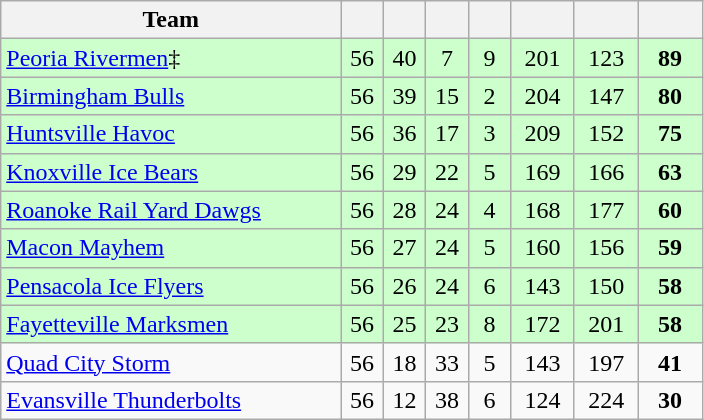<table class="wikitable" style="text-align:center">
<tr>
<th width="40%">Team</th>
<th width="5%"></th>
<th width="5%"></th>
<th width="5%"></th>
<th width="5%"></th>
<th width="7.5%"></th>
<th width="7.5%"></th>
<th width="7.5%"></th>
</tr>
<tr bgcolor=#CCFFCC>
<td align=left><a href='#'>Peoria Rivermen</a>‡</td>
<td>56</td>
<td>40</td>
<td>7</td>
<td>9</td>
<td>201</td>
<td>123</td>
<td><strong>89</strong></td>
</tr>
<tr bgcolor=#CCFFCC>
<td align=left><a href='#'>Birmingham Bulls</a></td>
<td>56</td>
<td>39</td>
<td>15</td>
<td>2</td>
<td>204</td>
<td>147</td>
<td><strong>80</strong></td>
</tr>
<tr bgcolor=#CCFFCC>
<td align=left><a href='#'>Huntsville Havoc</a></td>
<td>56</td>
<td>36</td>
<td>17</td>
<td>3</td>
<td>209</td>
<td>152</td>
<td><strong>75</strong></td>
</tr>
<tr bgcolor=#CCFFCC>
<td align=left><a href='#'>Knoxville Ice Bears</a></td>
<td>56</td>
<td>29</td>
<td>22</td>
<td>5</td>
<td>169</td>
<td>166</td>
<td><strong>63</strong></td>
</tr>
<tr bgcolor=#CCFFCC>
<td align=left><a href='#'>Roanoke Rail Yard Dawgs</a></td>
<td>56</td>
<td>28</td>
<td>24</td>
<td>4</td>
<td>168</td>
<td>177</td>
<td><strong>60</strong></td>
</tr>
<tr bgcolor=#CCFFCC>
<td align=left><a href='#'>Macon Mayhem</a></td>
<td>56</td>
<td>27</td>
<td>24</td>
<td>5</td>
<td>160</td>
<td>156</td>
<td><strong>59</strong></td>
</tr>
<tr bgcolor=#CCFFCC>
<td align=left><a href='#'>Pensacola Ice Flyers</a></td>
<td>56</td>
<td>26</td>
<td>24</td>
<td>6</td>
<td>143</td>
<td>150</td>
<td><strong>58</strong></td>
</tr>
<tr bgcolor=#CCFFCC>
<td align=left><a href='#'>Fayetteville Marksmen</a></td>
<td>56</td>
<td>25</td>
<td>23</td>
<td>8</td>
<td>172</td>
<td>201</td>
<td><strong>58</strong></td>
</tr>
<tr bgcolor=>
<td align=left><a href='#'>Quad City Storm</a></td>
<td>56</td>
<td>18</td>
<td>33</td>
<td>5</td>
<td>143</td>
<td>197</td>
<td><strong>41</strong></td>
</tr>
<tr bgcolor=>
<td align=left><a href='#'>Evansville Thunderbolts</a></td>
<td>56</td>
<td>12</td>
<td>38</td>
<td>6</td>
<td>124</td>
<td>224</td>
<td><strong>30</strong></td>
</tr>
</table>
